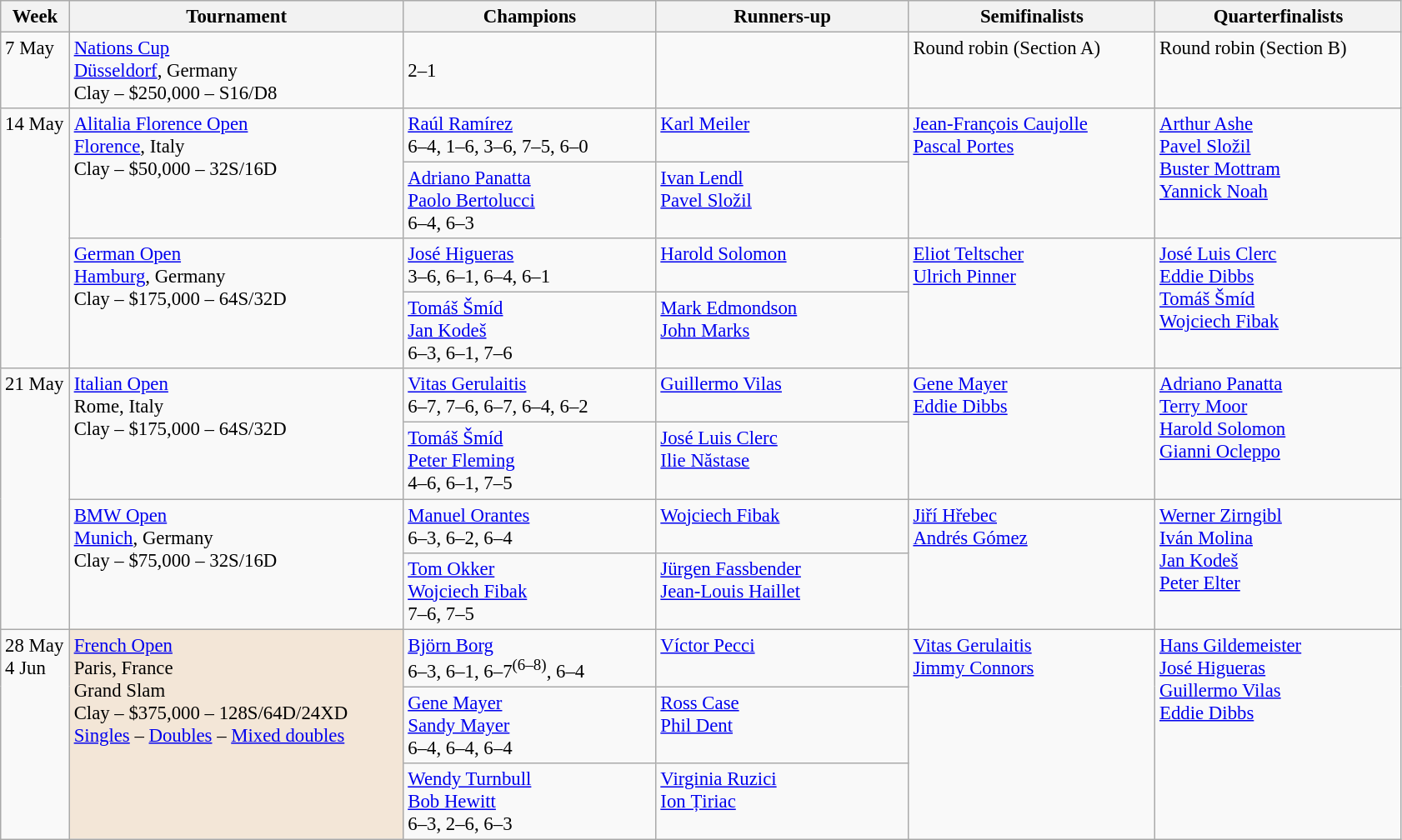<table class=wikitable style=font-size:95%>
<tr>
<th style="width:48px;">Week</th>
<th style="width:260px;">Tournament</th>
<th style="width:195px;">Champions</th>
<th style="width:195px;">Runners-up</th>
<th style="width:190px;">Semifinalists</th>
<th style="width:190px;">Quarterfinalists</th>
</tr>
<tr valign=top>
<td>7 May</td>
<td><a href='#'>Nations Cup</a> <br> <a href='#'>Düsseldorf</a>, Germany <br> Clay – $250,000 – S16/D8</td>
<td><br>2–1</td>
<td></td>
<td>Round robin (Section A) <br>  <br> <br> </td>
<td>Round robin (Section B) <br>  <br> <br> </td>
</tr>
<tr valign=top>
<td rowspan=4>14 May</td>
<td rowspan=2><a href='#'>Alitalia Florence Open</a> <br> <a href='#'>Florence</a>, Italy <br> Clay – $50,000 – 32S/16D</td>
<td> <a href='#'>Raúl Ramírez</a> <br> 6–4, 1–6, 3–6, 7–5, 6–0</td>
<td> <a href='#'>Karl Meiler</a></td>
<td rowspan=2> <a href='#'>Jean-François Caujolle</a> <br>  <a href='#'>Pascal Portes</a></td>
<td rowspan=2> <a href='#'>Arthur Ashe</a> <br>  <a href='#'>Pavel Složil</a> <br>  <a href='#'>Buster Mottram</a> <br>  <a href='#'>Yannick Noah</a></td>
</tr>
<tr valign=top>
<td> <a href='#'>Adriano Panatta</a> <br>  <a href='#'>Paolo Bertolucci</a> <br> 6–4, 6–3</td>
<td> <a href='#'>Ivan Lendl</a> <br>  <a href='#'>Pavel Složil</a></td>
</tr>
<tr valign=top>
<td rowspan=2><a href='#'>German Open</a> <br> <a href='#'>Hamburg</a>, Germany <br> Clay – $175,000 – 64S/32D</td>
<td> <a href='#'>José Higueras</a> <br> 3–6, 6–1, 6–4, 6–1</td>
<td> <a href='#'>Harold Solomon</a></td>
<td rowspan=2> <a href='#'>Eliot Teltscher</a> <br>  <a href='#'>Ulrich Pinner</a></td>
<td rowspan=2> <a href='#'>José Luis Clerc</a> <br>  <a href='#'>Eddie Dibbs</a> <br>  <a href='#'>Tomáš Šmíd</a> <br>  <a href='#'>Wojciech Fibak</a></td>
</tr>
<tr valign=top>
<td> <a href='#'>Tomáš Šmíd</a> <br>  <a href='#'>Jan Kodeš</a> <br> 6–3, 6–1, 7–6</td>
<td> <a href='#'>Mark Edmondson</a> <br>  <a href='#'>John Marks</a></td>
</tr>
<tr valign=top>
<td rowspan=4>21 May</td>
<td rowspan=2><a href='#'>Italian Open</a> <br> Rome, Italy <br> Clay – $175,000 – 64S/32D</td>
<td> <a href='#'>Vitas Gerulaitis</a> <br> 6–7, 7–6, 6–7, 6–4, 6–2</td>
<td> <a href='#'>Guillermo Vilas</a></td>
<td rowspan=2> <a href='#'>Gene Mayer</a> <br>  <a href='#'>Eddie Dibbs</a></td>
<td rowspan=2> <a href='#'>Adriano Panatta</a> <br>  <a href='#'>Terry Moor</a> <br>  <a href='#'>Harold Solomon</a> <br>  <a href='#'>Gianni Ocleppo</a></td>
</tr>
<tr valign=top>
<td> <a href='#'>Tomáš Šmíd</a> <br>  <a href='#'>Peter Fleming</a> <br> 4–6, 6–1, 7–5</td>
<td> <a href='#'>José Luis Clerc</a> <br>  <a href='#'>Ilie Năstase</a></td>
</tr>
<tr valign=top>
<td rowspan=2><a href='#'>BMW Open</a> <br> <a href='#'>Munich</a>, Germany <br> Clay – $75,000 – 32S/16D</td>
<td> <a href='#'>Manuel Orantes</a> <br> 6–3, 6–2, 6–4</td>
<td> <a href='#'>Wojciech Fibak</a></td>
<td rowspan=2> <a href='#'>Jiří Hřebec</a> <br>  <a href='#'>Andrés Gómez</a></td>
<td rowspan=2> <a href='#'>Werner Zirngibl</a> <br>  <a href='#'>Iván Molina</a> <br>  <a href='#'>Jan Kodeš</a> <br>  <a href='#'>Peter Elter</a></td>
</tr>
<tr valign=top>
<td> <a href='#'>Tom Okker</a> <br>  <a href='#'>Wojciech Fibak</a> <br> 7–6, 7–5</td>
<td> <a href='#'>Jürgen Fassbender</a> <br>  <a href='#'>Jean-Louis Haillet</a></td>
</tr>
<tr valign=top>
<td rowspan=3>28 May<br>4 Jun</td>
<td style="background:#f3e6d7;" rowspan=3><a href='#'>French Open</a> <br> Paris, France <br> Grand Slam <br> Clay – $375,000 – 128S/64D/24XD <br> <a href='#'>Singles</a> – <a href='#'>Doubles</a> – <a href='#'>Mixed doubles</a></td>
<td> <a href='#'>Björn Borg</a> <br> 6–3, 6–1, 6–7<sup>(6–8)</sup>, 6–4</td>
<td> <a href='#'>Víctor Pecci</a></td>
<td rowspan=3> <a href='#'>Vitas Gerulaitis</a> <br>  <a href='#'>Jimmy Connors</a></td>
<td rowspan=3> <a href='#'>Hans Gildemeister</a> <br>  <a href='#'>José Higueras</a> <br>  <a href='#'>Guillermo Vilas</a> <br>  <a href='#'>Eddie Dibbs</a></td>
</tr>
<tr valign=top>
<td> <a href='#'>Gene Mayer</a> <br>  <a href='#'>Sandy Mayer</a> <br> 6–4, 6–4, 6–4</td>
<td> <a href='#'>Ross Case</a> <br>  <a href='#'>Phil Dent</a></td>
</tr>
<tr valign=top>
<td> <a href='#'>Wendy Turnbull</a> <br>  <a href='#'>Bob Hewitt</a> <br> 6–3, 2–6, 6–3</td>
<td> <a href='#'>Virginia Ruzici</a> <br>  <a href='#'>Ion Țiriac</a></td>
</tr>
</table>
